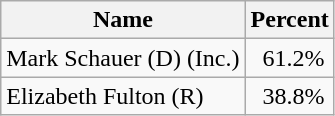<table class="wikitable">
<tr>
<th>Name</th>
<th>Percent</th>
</tr>
<tr>
<td>Mark Schauer (D) (Inc.)</td>
<td>  61.2%</td>
</tr>
<tr>
<td>Elizabeth Fulton (R)</td>
<td>  38.8%</td>
</tr>
</table>
